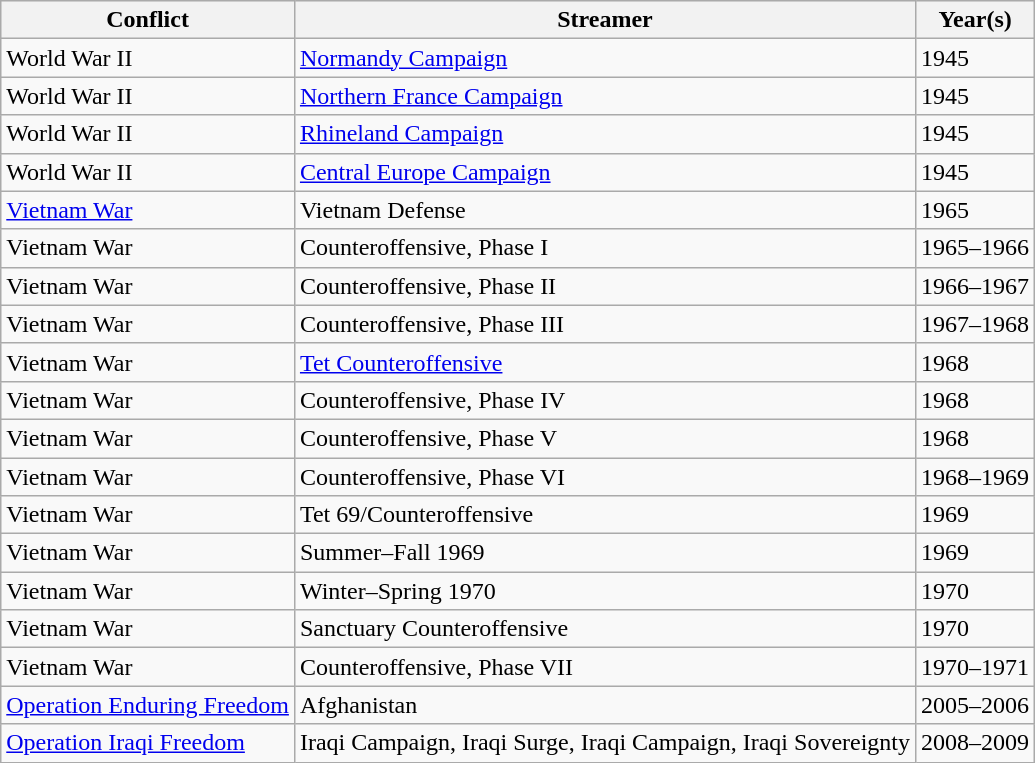<table class="wikitable">
<tr style="background:#efefef;">
<th>Conflict</th>
<th>Streamer</th>
<th>Year(s)</th>
</tr>
<tr>
<td>World War II</td>
<td><a href='#'>Normandy Campaign</a></td>
<td>1945</td>
</tr>
<tr>
<td>World War II</td>
<td><a href='#'>Northern France Campaign</a></td>
<td>1945</td>
</tr>
<tr>
<td>World War II</td>
<td><a href='#'>Rhineland Campaign</a></td>
<td>1945</td>
</tr>
<tr>
<td>World War II</td>
<td><a href='#'>Central Europe Campaign</a></td>
<td>1945</td>
</tr>
<tr>
<td><a href='#'>Vietnam War</a></td>
<td>Vietnam Defense</td>
<td>1965</td>
</tr>
<tr>
<td>Vietnam War</td>
<td>Counteroffensive, Phase I</td>
<td>1965–1966</td>
</tr>
<tr>
<td>Vietnam War</td>
<td>Counteroffensive, Phase II</td>
<td>1966–1967</td>
</tr>
<tr>
<td>Vietnam War</td>
<td>Counteroffensive, Phase III</td>
<td>1967–1968</td>
</tr>
<tr>
<td>Vietnam War</td>
<td><a href='#'>Tet Counteroffensive</a></td>
<td>1968</td>
</tr>
<tr>
<td>Vietnam War</td>
<td>Counteroffensive, Phase IV</td>
<td>1968</td>
</tr>
<tr>
<td>Vietnam War</td>
<td>Counteroffensive, Phase V</td>
<td>1968</td>
</tr>
<tr>
<td>Vietnam War</td>
<td>Counteroffensive, Phase VI</td>
<td>1968–1969</td>
</tr>
<tr>
<td>Vietnam War</td>
<td>Tet 69/Counteroffensive</td>
<td>1969</td>
</tr>
<tr>
<td>Vietnam War</td>
<td>Summer–Fall 1969</td>
<td>1969</td>
</tr>
<tr>
<td>Vietnam War</td>
<td>Winter–Spring 1970</td>
<td>1970</td>
</tr>
<tr>
<td>Vietnam War</td>
<td>Sanctuary Counteroffensive</td>
<td>1970</td>
</tr>
<tr>
<td>Vietnam War</td>
<td>Counteroffensive, Phase VII</td>
<td>1970–1971</td>
</tr>
<tr>
<td><a href='#'>Operation Enduring Freedom</a></td>
<td>Afghanistan</td>
<td>2005–2006</td>
</tr>
<tr>
<td><a href='#'>Operation Iraqi Freedom</a></td>
<td>Iraqi Campaign, Iraqi Surge, Iraqi Campaign, Iraqi Sovereignty</td>
<td>2008–2009</td>
</tr>
</table>
